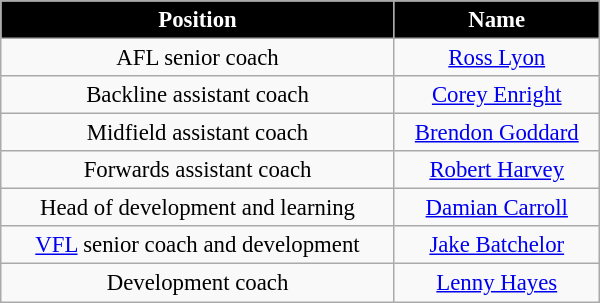<table class="wikitable" style="text-align:center; width:400px; font-size:95%">
<tr>
<th style="background:black; color:white;text-align:center";><strong>Position</strong></th>
<th style="background:black; color:white;text-align:center";><strong>Name</strong></th>
</tr>
<tr>
<td>AFL senior coach</td>
<td><a href='#'>Ross Lyon</a></td>
</tr>
<tr>
<td>Backline assistant coach</td>
<td><a href='#'>Corey Enright</a></td>
</tr>
<tr>
<td>Midfield assistant coach</td>
<td><a href='#'>Brendon Goddard</a></td>
</tr>
<tr>
<td>Forwards assistant coach</td>
<td><a href='#'>Robert Harvey</a></td>
</tr>
<tr>
<td>Head of development and learning</td>
<td><a href='#'>Damian Carroll</a></td>
</tr>
<tr>
<td><a href='#'>VFL</a> senior coach and development</td>
<td><a href='#'>Jake Batchelor</a></td>
</tr>
<tr>
<td>Development coach</td>
<td><a href='#'>Lenny Hayes</a></td>
</tr>
</table>
